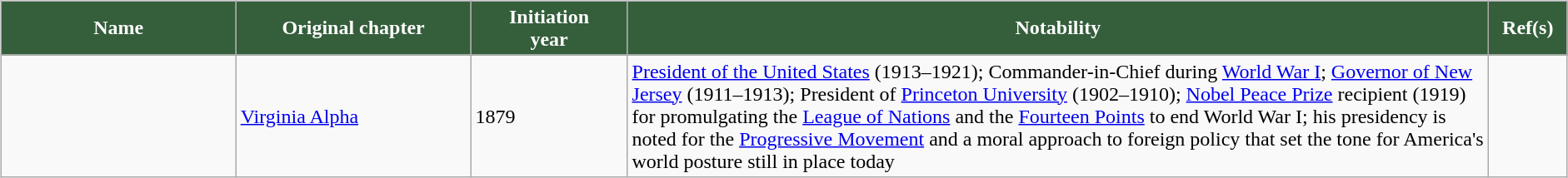<table width="100%">
<tr>
<td width="100%"><br><table class="wikitable sortable" border="1" width="100%">
<tr>
<th width="15%" style="background:#355E3B; color:white">Name</th>
<th width="15%" style="background:#355E3B; color:white">Original chapter</th>
<th width="10%" style="background:#355E3B; color:white">Initiation<br>year</th>
<th width="55%" class="unsortable" style="background:#355E3B; color:white">Notability</th>
<th width="5%" class="unsortable" style="background:#355E3B; color:white">Ref(s)</th>
</tr>
<tr>
<td></td>
<td><a href='#'>Virginia Alpha</a></td>
<td>1879</td>
<td><a href='#'>President of the United States</a> (1913–1921); Commander-in-Chief during <a href='#'>World War I</a>; <a href='#'>Governor of New Jersey</a> (1911–1913); President of <a href='#'>Princeton University</a> (1902–1910); <a href='#'>Nobel Peace Prize</a> recipient (1919) for promulgating the <a href='#'>League of Nations</a> and the <a href='#'>Fourteen Points</a> to end World War I; his presidency is noted for the <a href='#'>Progressive Movement</a> and a moral approach to foreign policy that set the tone for America's world posture still in place today</td>
<td></td>
</tr>
</table>
</td>
<td><br></td>
</tr>
</table>
